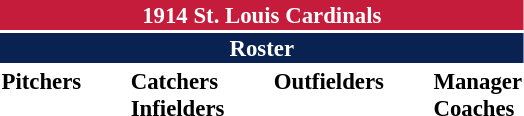<table class="toccolours" style="font-size: 95%;">
<tr>
<th colspan="10" style="background-color: #c41c3a; color: white; text-align: center;">1914 St. Louis Cardinals</th>
</tr>
<tr>
<td colspan="10" style="background-color: #0a2252; color: white; text-align: center;"><strong>Roster</strong></td>
</tr>
<tr>
<td valign="top"><strong>Pitchers</strong><br>









</td>
<td width="25px"></td>
<td valign="top"><strong>Catchers</strong><br>



<strong>Infielders</strong>








</td>
<td width="25px"></td>
<td valign="top"><strong>Outfielders</strong><br>





</td>
<td width="25px"></td>
<td valign="top"><strong>Manager</strong><br>
<strong>Coaches</strong>
</td>
</tr>
</table>
